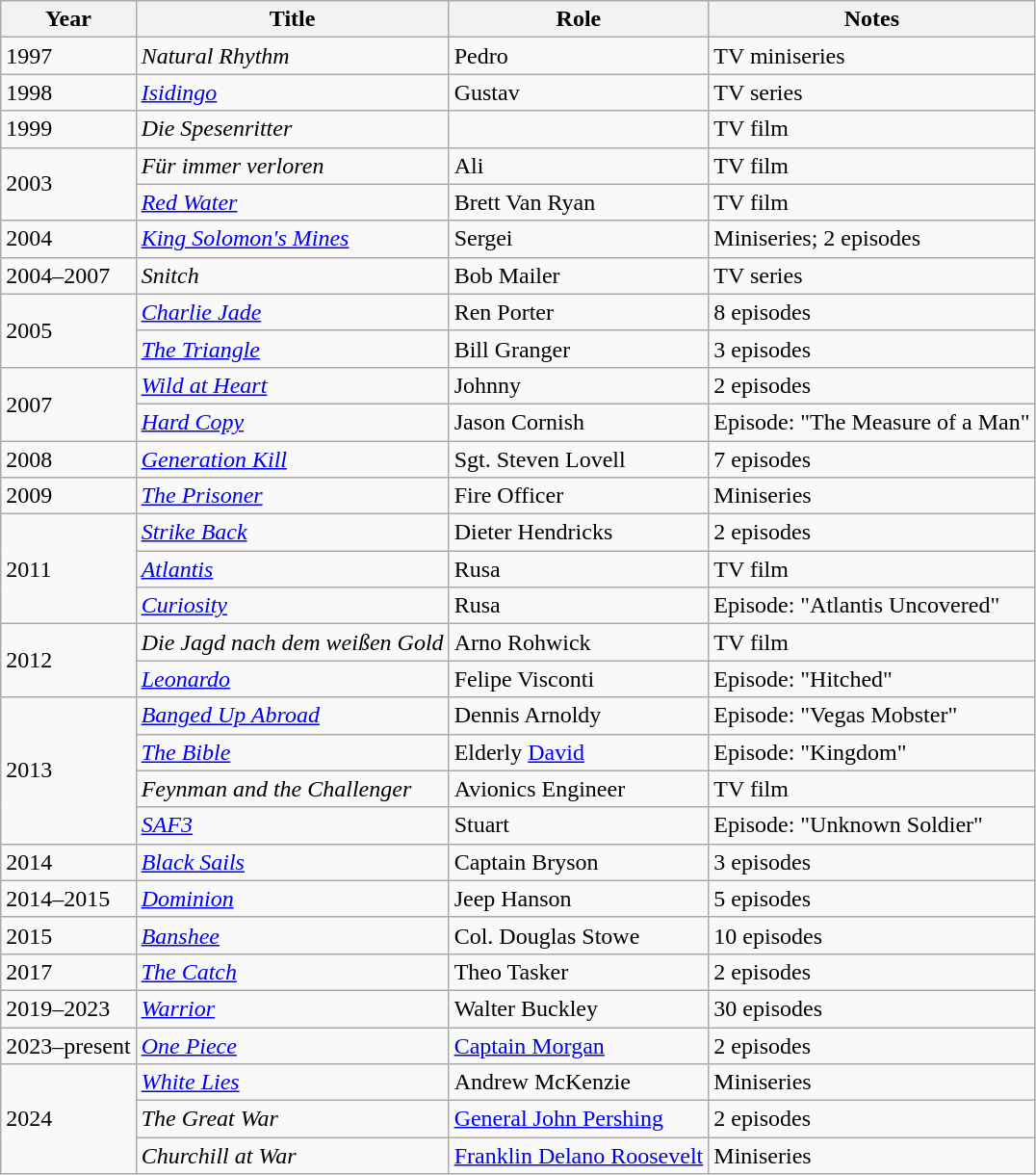<table class="wikitable sortable">
<tr>
<th>Year</th>
<th>Title</th>
<th>Role</th>
<th class="unsortable">Notes</th>
</tr>
<tr>
<td>1997</td>
<td><em>Natural Rhythm</em></td>
<td>Pedro</td>
<td>TV miniseries</td>
</tr>
<tr>
<td>1998</td>
<td><em><a href='#'>Isidingo</a></em></td>
<td>Gustav</td>
<td>TV series</td>
</tr>
<tr>
<td>1999</td>
<td><em>Die Spesenritter</em></td>
<td></td>
<td>TV film</td>
</tr>
<tr>
<td rowspan="2">2003</td>
<td><em>Für immer verloren</em></td>
<td>Ali</td>
<td>TV film</td>
</tr>
<tr>
<td><em><a href='#'>Red Water</a></em></td>
<td>Brett Van Ryan</td>
<td>TV film</td>
</tr>
<tr>
<td>2004</td>
<td><em><a href='#'>King Solomon's Mines</a></em></td>
<td>Sergei</td>
<td>Miniseries; 2 episodes</td>
</tr>
<tr>
<td>2004–2007</td>
<td><em>Snitch</em></td>
<td>Bob Mailer</td>
<td>TV series</td>
</tr>
<tr>
<td rowspan="2">2005</td>
<td><em><a href='#'>Charlie Jade</a></em></td>
<td>Ren Porter</td>
<td>8 episodes</td>
</tr>
<tr>
<td><em><a href='#'>The Triangle</a></em></td>
<td>Bill Granger</td>
<td>3 episodes</td>
</tr>
<tr>
<td rowspan="2">2007</td>
<td><em><a href='#'>Wild at Heart</a></em></td>
<td>Johnny</td>
<td>2 episodes</td>
</tr>
<tr>
<td><em><a href='#'>Hard Copy</a></em></td>
<td>Jason Cornish</td>
<td>Episode: "The Measure of a Man"</td>
</tr>
<tr>
<td>2008</td>
<td><em><a href='#'>Generation Kill</a></em></td>
<td>Sgt. Steven Lovell</td>
<td>7 episodes</td>
</tr>
<tr>
<td>2009</td>
<td><em><a href='#'>The Prisoner</a></em></td>
<td>Fire Officer</td>
<td>Miniseries</td>
</tr>
<tr>
<td rowspan="3">2011</td>
<td><em><a href='#'>Strike Back</a></em></td>
<td>Dieter Hendricks</td>
<td>2 episodes</td>
</tr>
<tr>
<td><em><a href='#'>Atlantis</a></em></td>
<td>Rusa</td>
<td>TV film</td>
</tr>
<tr>
<td><em><a href='#'>Curiosity</a></em></td>
<td>Rusa</td>
<td>Episode: "Atlantis Uncovered"</td>
</tr>
<tr>
<td rowspan="2">2012</td>
<td><em>Die Jagd nach dem weißen Gold</em></td>
<td>Arno Rohwick</td>
<td>TV film</td>
</tr>
<tr>
<td><em><a href='#'>Leonardo</a></em></td>
<td>Felipe Visconti</td>
<td>Episode: "Hitched"</td>
</tr>
<tr>
<td rowspan="4">2013</td>
<td><em><a href='#'>Banged Up Abroad</a></em></td>
<td>Dennis Arnoldy</td>
<td>Episode: "Vegas Mobster"</td>
</tr>
<tr>
<td><em><a href='#'>The Bible</a></em></td>
<td>Elderly <a href='#'>David</a></td>
<td>Episode: "Kingdom"</td>
</tr>
<tr>
<td><em>Feynman and the Challenger</em></td>
<td>Avionics Engineer</td>
<td>TV film</td>
</tr>
<tr>
<td><em><a href='#'>SAF3</a></em></td>
<td>Stuart</td>
<td>Episode: "Unknown Soldier"</td>
</tr>
<tr>
<td>2014</td>
<td><em><a href='#'>Black Sails</a></em></td>
<td>Captain Bryson</td>
<td>3 episodes</td>
</tr>
<tr>
<td>2014–2015</td>
<td><em><a href='#'>Dominion</a></em></td>
<td>Jeep Hanson</td>
<td>5 episodes</td>
</tr>
<tr>
<td>2015</td>
<td><em><a href='#'>Banshee</a></em></td>
<td>Col. Douglas Stowe</td>
<td>10 episodes</td>
</tr>
<tr>
<td>2017</td>
<td><em><a href='#'>The Catch</a></em></td>
<td>Theo Tasker</td>
<td>2 episodes</td>
</tr>
<tr>
<td>2019–2023</td>
<td><em><a href='#'>Warrior</a></em></td>
<td>Walter Buckley</td>
<td>30 episodes</td>
</tr>
<tr>
<td>2023–present</td>
<td><em><a href='#'>One Piece</a></em></td>
<td><a href='#'>Captain Morgan</a></td>
<td>2 episodes</td>
</tr>
<tr>
<td rowspan="3">2024</td>
<td><em><a href='#'>White Lies</a></em></td>
<td>Andrew McKenzie</td>
<td>Miniseries</td>
</tr>
<tr>
<td><em>The Great War</em></td>
<td><a href='#'>General John Pershing</a></td>
<td>2 episodes</td>
</tr>
<tr>
<td><em>Churchill at War</em></td>
<td><a href='#'>Franklin Delano Roosevelt</a></td>
<td>Miniseries</td>
</tr>
</table>
